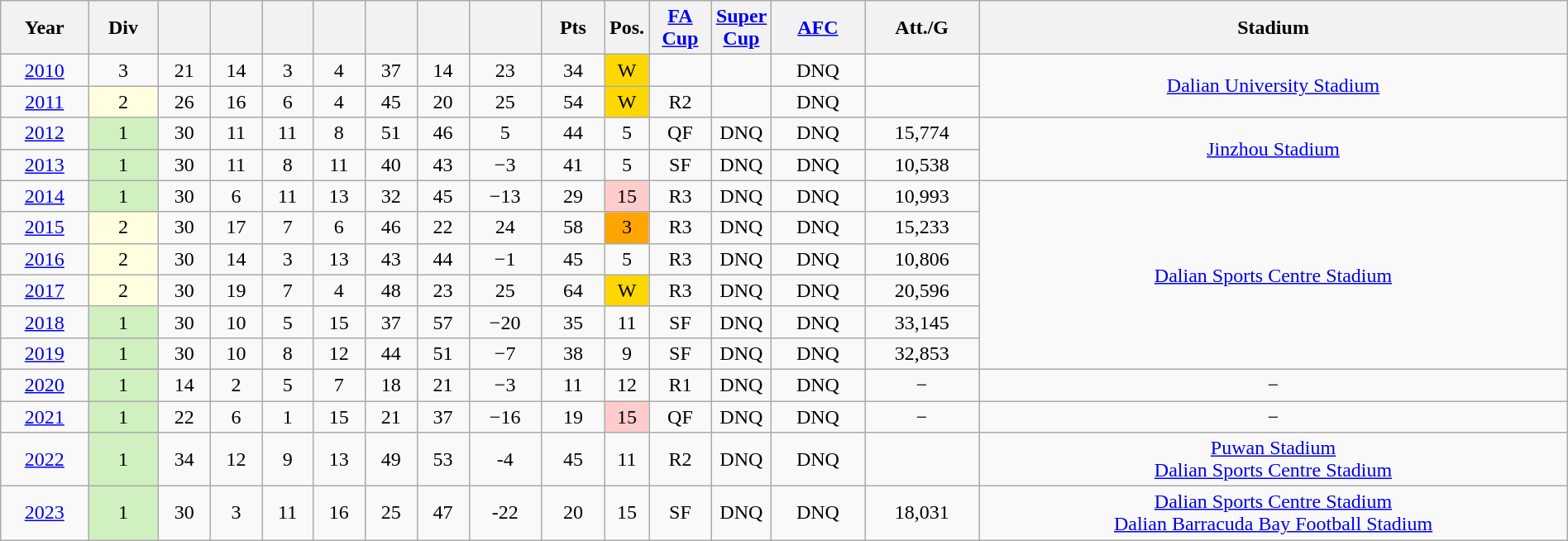<table class="wikitable sortable" width=100% style="text-align:center;">
<tr>
<th>Year</th>
<th>Div</th>
<th></th>
<th></th>
<th></th>
<th></th>
<th></th>
<th></th>
<th></th>
<th>Pts</th>
<th width=2%>Pos.</th>
<th width=4%><a href='#'>FA Cup</a></th>
<th width=2%><a href='#'>Super Cup</a></th>
<th><a href='#'>AFC</a></th>
<th>Att./G</th>
<th>Stadium</th>
</tr>
<tr>
<td><a href='#'>2010</a></td>
<td>3</td>
<td>21</td>
<td>14</td>
<td>3</td>
<td>4</td>
<td>37</td>
<td>14</td>
<td>23</td>
<td>34</td>
<td bgcolor=gold>W</td>
<td></td>
<td></td>
<td>DNQ</td>
<td></td>
<td style="text-align:center;" rowspan="2"><a href='#'>Dalian University Stadium</a></td>
</tr>
<tr>
<td><a href='#'>2011</a></td>
<td bgcolor=#FFFFE0>2</td>
<td>26</td>
<td>16</td>
<td>6</td>
<td>4</td>
<td>45</td>
<td>20</td>
<td>25</td>
<td>54</td>
<td bgcolor=gold>W</td>
<td>R2</td>
<td></td>
<td>DNQ</td>
<td></td>
</tr>
<tr>
<td><a href='#'>2012</a></td>
<td bgcolor=#D0F0C0>1</td>
<td>30</td>
<td>11</td>
<td>11</td>
<td>8</td>
<td>51</td>
<td>46</td>
<td>5</td>
<td>44</td>
<td>5</td>
<td>QF</td>
<td>DNQ</td>
<td>DNQ</td>
<td>15,774</td>
<td style="text-align:center;" rowspan="2"><a href='#'>Jinzhou Stadium</a></td>
</tr>
<tr>
<td><a href='#'>2013</a></td>
<td bgcolor=#D0F0C0>1</td>
<td>30</td>
<td>11</td>
<td>8</td>
<td>11</td>
<td>40</td>
<td>43</td>
<td>−3</td>
<td>41</td>
<td>5</td>
<td>SF</td>
<td>DNQ</td>
<td>DNQ</td>
<td>10,538</td>
</tr>
<tr>
<td><a href='#'>2014</a></td>
<td bgcolor=#D0F0C0>1</td>
<td>30</td>
<td>6</td>
<td>11</td>
<td>13</td>
<td>32</td>
<td>45</td>
<td>−13</td>
<td>29</td>
<td bgcolor=#ffcccc>15</td>
<td>R3</td>
<td>DNQ</td>
<td>DNQ</td>
<td>10,993</td>
<td style="text-align:center;" rowspan="6"><a href='#'>Dalian Sports Centre Stadium</a></td>
</tr>
<tr>
<td><a href='#'>2015</a></td>
<td bgcolor=#FFFFE0>2</td>
<td>30</td>
<td>17</td>
<td>7</td>
<td>6</td>
<td>46</td>
<td>22</td>
<td>24</td>
<td>58</td>
<td bgcolor=FFA500>3</td>
<td>R3</td>
<td>DNQ</td>
<td>DNQ</td>
<td>15,233</td>
</tr>
<tr>
<td><a href='#'>2016</a></td>
<td bgcolor=#FFFFE0>2</td>
<td>30</td>
<td>14</td>
<td>3</td>
<td>13</td>
<td>43</td>
<td>44</td>
<td>−1</td>
<td>45</td>
<td>5</td>
<td>R3</td>
<td>DNQ</td>
<td>DNQ</td>
<td>10,806</td>
</tr>
<tr>
<td><a href='#'>2017</a></td>
<td bgcolor=#FFFFE0>2</td>
<td>30</td>
<td>19</td>
<td>7</td>
<td>4</td>
<td>48</td>
<td>23</td>
<td>25</td>
<td>64</td>
<td bgcolor=gold>W</td>
<td>R3</td>
<td>DNQ</td>
<td>DNQ</td>
<td>20,596</td>
</tr>
<tr>
<td><a href='#'>2018</a></td>
<td bgcolor=#D0F0C0>1</td>
<td>30</td>
<td>10</td>
<td>5</td>
<td>15</td>
<td>37</td>
<td>57</td>
<td>−20</td>
<td>35</td>
<td>11</td>
<td>SF</td>
<td>DNQ</td>
<td>DNQ</td>
<td>33,145</td>
</tr>
<tr>
<td><a href='#'>2019</a></td>
<td bgcolor=#D0F0C0>1</td>
<td>30</td>
<td>10</td>
<td>8</td>
<td>12</td>
<td>44</td>
<td>51</td>
<td>−7</td>
<td>38</td>
<td>9</td>
<td>SF</td>
<td>DNQ</td>
<td>DNQ</td>
<td>32,853</td>
</tr>
<tr>
<td><a href='#'>2020</a></td>
<td bgcolor=#D0F0C0>1</td>
<td>14</td>
<td>2</td>
<td>5</td>
<td>7</td>
<td>18</td>
<td>21</td>
<td>−3</td>
<td>11</td>
<td>12</td>
<td>R1</td>
<td>DNQ</td>
<td>DNQ</td>
<td>−</td>
<td>−</td>
</tr>
<tr>
<td><a href='#'>2021</a></td>
<td bgcolor=#D0F0C0>1</td>
<td>22</td>
<td>6</td>
<td>1</td>
<td>15</td>
<td>21</td>
<td>37</td>
<td>−16</td>
<td>19</td>
<td bgcolor=#ffcccc>15</td>
<td>QF</td>
<td>DNQ</td>
<td>DNQ</td>
<td>−</td>
<td>−</td>
</tr>
<tr>
<td><a href='#'>2022</a></td>
<td bgcolor=#D0F0C0>1</td>
<td>34</td>
<td>12</td>
<td>9</td>
<td>13</td>
<td>49</td>
<td>53</td>
<td>-4</td>
<td>45</td>
<td>11</td>
<td>R2</td>
<td>DNQ</td>
<td>DNQ</td>
<td></td>
<td><a href='#'>Puwan Stadium</a><br><a href='#'>Dalian Sports Centre Stadium</a></td>
</tr>
<tr>
<td><a href='#'>2023</a></td>
<td bgcolor=#D0F0C0>1</td>
<td>30</td>
<td>3</td>
<td>11</td>
<td>16</td>
<td>25</td>
<td>47</td>
<td>-22</td>
<td>20</td>
<td>15</td>
<td>SF</td>
<td>DNQ</td>
<td>DNQ</td>
<td>18,031</td>
<td><a href='#'>Dalian Sports Centre Stadium</a><br><a href='#'>Dalian Barracuda Bay Football Stadium</a></td>
</tr>
</table>
